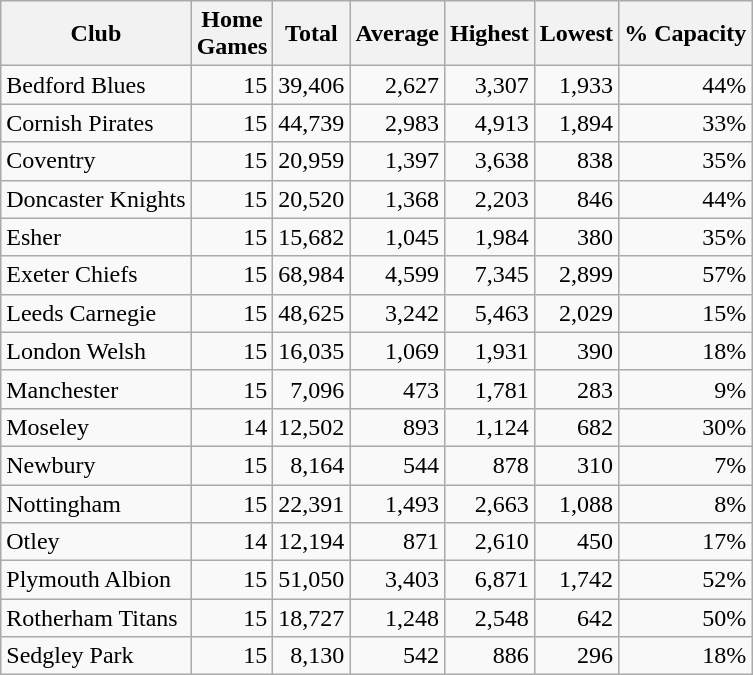<table class="wikitable sortable" style="text-align:right">
<tr>
<th>Club</th>
<th>Home<br>Games</th>
<th>Total</th>
<th>Average</th>
<th>Highest</th>
<th>Lowest</th>
<th>% Capacity</th>
</tr>
<tr>
<td style="text-align:left">Bedford Blues</td>
<td>15</td>
<td>39,406</td>
<td>2,627</td>
<td>3,307</td>
<td>1,933</td>
<td>44%</td>
</tr>
<tr>
<td style="text-align:left">Cornish Pirates</td>
<td>15</td>
<td>44,739</td>
<td>2,983</td>
<td>4,913</td>
<td>1,894</td>
<td>33%</td>
</tr>
<tr>
<td style="text-align:left">Coventry</td>
<td>15</td>
<td>20,959</td>
<td>1,397</td>
<td>3,638</td>
<td>838</td>
<td>35%</td>
</tr>
<tr>
<td style="text-align:left">Doncaster Knights</td>
<td>15</td>
<td>20,520</td>
<td>1,368</td>
<td>2,203</td>
<td>846</td>
<td>44%</td>
</tr>
<tr>
<td style="text-align:left">Esher</td>
<td>15</td>
<td>15,682</td>
<td>1,045</td>
<td>1,984</td>
<td>380</td>
<td>35%</td>
</tr>
<tr>
<td style="text-align:left">Exeter Chiefs</td>
<td>15</td>
<td>68,984</td>
<td>4,599</td>
<td>7,345</td>
<td>2,899</td>
<td>57%</td>
</tr>
<tr>
<td style="text-align:left">Leeds Carnegie</td>
<td>15</td>
<td>48,625</td>
<td>3,242</td>
<td>5,463</td>
<td>2,029</td>
<td>15%</td>
</tr>
<tr>
<td style="text-align:left">London Welsh</td>
<td>15</td>
<td>16,035</td>
<td>1,069</td>
<td>1,931</td>
<td>390</td>
<td>18%</td>
</tr>
<tr>
<td style="text-align:left">Manchester</td>
<td>15</td>
<td>7,096</td>
<td>473</td>
<td>1,781</td>
<td>283</td>
<td>9%</td>
</tr>
<tr>
<td style="text-align:left">Moseley</td>
<td>14</td>
<td>12,502</td>
<td>893</td>
<td>1,124</td>
<td>682</td>
<td>30%</td>
</tr>
<tr>
<td style="text-align:left">Newbury</td>
<td>15</td>
<td>8,164</td>
<td>544</td>
<td>878</td>
<td>310</td>
<td>7%</td>
</tr>
<tr>
<td style="text-align:left">Nottingham</td>
<td>15</td>
<td>22,391</td>
<td>1,493</td>
<td>2,663</td>
<td>1,088</td>
<td>8%</td>
</tr>
<tr>
<td style="text-align:left">Otley</td>
<td>14</td>
<td>12,194</td>
<td>871</td>
<td>2,610</td>
<td>450</td>
<td>17%</td>
</tr>
<tr>
<td style="text-align:left">Plymouth Albion</td>
<td>15</td>
<td>51,050</td>
<td>3,403</td>
<td>6,871</td>
<td>1,742</td>
<td>52%</td>
</tr>
<tr>
<td style="text-align:left">Rotherham Titans</td>
<td>15</td>
<td>18,727</td>
<td>1,248</td>
<td>2,548</td>
<td>642</td>
<td>50%</td>
</tr>
<tr>
<td style="text-align:left">Sedgley Park</td>
<td>15</td>
<td>8,130</td>
<td>542</td>
<td>886</td>
<td>296</td>
<td>18%</td>
</tr>
</table>
